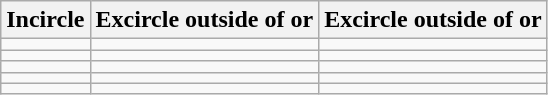<table class=wikitable>
<tr>
<th>Incircle</th>
<th>Excircle outside of  or </th>
<th>Excircle outside of  or </th>
</tr>
<tr>
<td align=center></td>
<td align=center></td>
<td align=center></td>
</tr>
<tr>
<td align=center></td>
<td align=center></td>
<td align=center></td>
</tr>
<tr>
<td align=center></td>
<td align=center></td>
<td align=center></td>
</tr>
<tr>
<td align=center></td>
<td align=center></td>
<td align=center></td>
</tr>
<tr>
<td align=center></td>
<td align=center></td>
<td align=center></td>
</tr>
</table>
